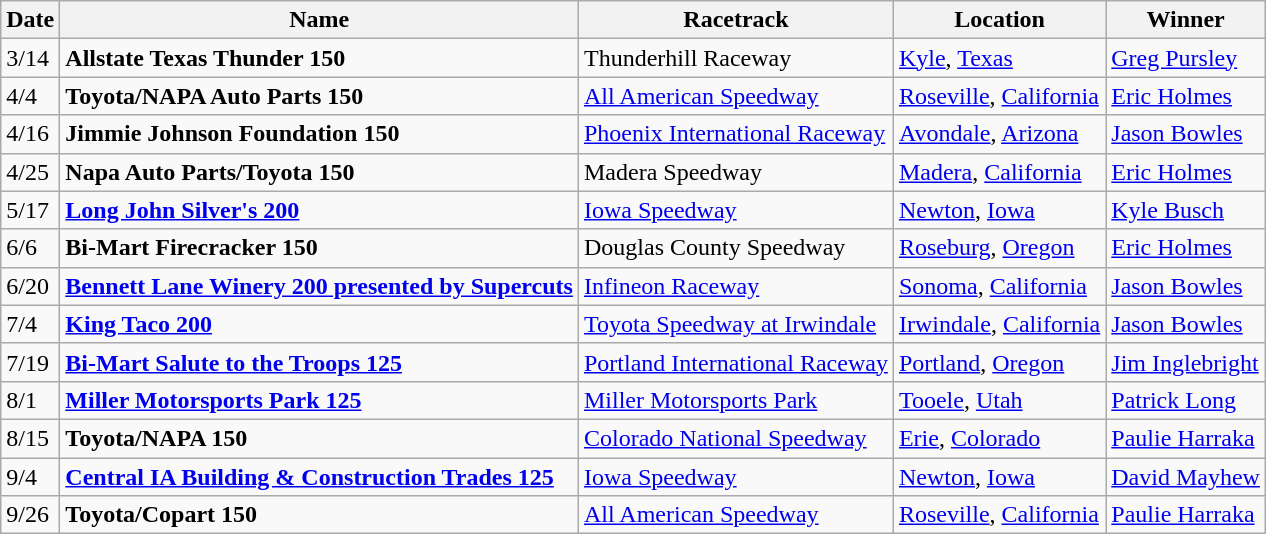<table class="wikitable" border="1">
<tr>
<th>Date</th>
<th>Name</th>
<th>Racetrack</th>
<th>Location</th>
<th>Winner</th>
</tr>
<tr>
<td>3/14</td>
<td><strong>Allstate Texas Thunder 150</strong></td>
<td>Thunderhill Raceway</td>
<td><a href='#'>Kyle</a>, <a href='#'>Texas</a></td>
<td><a href='#'>Greg Pursley</a></td>
</tr>
<tr>
<td>4/4</td>
<td><strong>Toyota/NAPA Auto Parts 150</strong></td>
<td><a href='#'>All American Speedway</a></td>
<td><a href='#'>Roseville</a>, <a href='#'>California</a></td>
<td><a href='#'>Eric Holmes</a></td>
</tr>
<tr>
<td>4/16</td>
<td><strong>Jimmie Johnson Foundation 150</strong></td>
<td><a href='#'>Phoenix International Raceway</a></td>
<td><a href='#'>Avondale</a>, <a href='#'>Arizona</a></td>
<td><a href='#'>Jason Bowles</a></td>
</tr>
<tr>
<td>4/25</td>
<td><strong>Napa Auto Parts/Toyota 150</strong></td>
<td>Madera Speedway</td>
<td><a href='#'>Madera</a>, <a href='#'>California</a></td>
<td><a href='#'>Eric Holmes</a></td>
</tr>
<tr>
<td>5/17</td>
<td><strong><a href='#'>Long John Silver's 200</a></strong></td>
<td><a href='#'>Iowa Speedway</a></td>
<td><a href='#'>Newton</a>, <a href='#'>Iowa</a></td>
<td><a href='#'>Kyle Busch</a></td>
</tr>
<tr>
<td>6/6</td>
<td><strong>Bi-Mart Firecracker 150</strong></td>
<td>Douglas County Speedway</td>
<td><a href='#'>Roseburg</a>, <a href='#'>Oregon</a></td>
<td><a href='#'>Eric Holmes</a></td>
</tr>
<tr>
<td>6/20</td>
<td><strong><a href='#'>Bennett Lane Winery 200 presented by Supercuts</a></strong></td>
<td><a href='#'>Infineon Raceway</a></td>
<td><a href='#'>Sonoma</a>, <a href='#'>California</a></td>
<td><a href='#'>Jason Bowles</a></td>
</tr>
<tr>
<td>7/4</td>
<td><strong><a href='#'>King Taco 200</a></strong></td>
<td><a href='#'>Toyota Speedway at Irwindale</a></td>
<td><a href='#'>Irwindale</a>, <a href='#'>California</a></td>
<td><a href='#'>Jason Bowles</a></td>
</tr>
<tr>
<td>7/19</td>
<td><strong><a href='#'>Bi-Mart Salute to the Troops 125</a></strong></td>
<td><a href='#'>Portland International Raceway</a></td>
<td><a href='#'>Portland</a>, <a href='#'>Oregon</a></td>
<td><a href='#'>Jim Inglebright</a></td>
</tr>
<tr>
<td>8/1</td>
<td><strong><a href='#'>Miller Motorsports Park 125</a></strong></td>
<td><a href='#'>Miller Motorsports Park</a></td>
<td><a href='#'>Tooele</a>, <a href='#'>Utah</a></td>
<td><a href='#'>Patrick Long</a></td>
</tr>
<tr>
<td>8/15</td>
<td><strong>Toyota/NAPA 150</strong></td>
<td><a href='#'>Colorado National Speedway</a></td>
<td><a href='#'>Erie</a>, <a href='#'>Colorado</a></td>
<td><a href='#'>Paulie Harraka</a></td>
</tr>
<tr>
<td>9/4</td>
<td><strong><a href='#'>Central IA Building & Construction Trades 125</a></strong></td>
<td><a href='#'>Iowa Speedway</a></td>
<td><a href='#'>Newton</a>, <a href='#'>Iowa</a></td>
<td><a href='#'>David Mayhew</a></td>
</tr>
<tr>
<td>9/26</td>
<td><strong>Toyota/Copart 150</strong></td>
<td><a href='#'>All American Speedway</a></td>
<td><a href='#'>Roseville</a>, <a href='#'>California</a></td>
<td><a href='#'>Paulie Harraka</a></td>
</tr>
</table>
